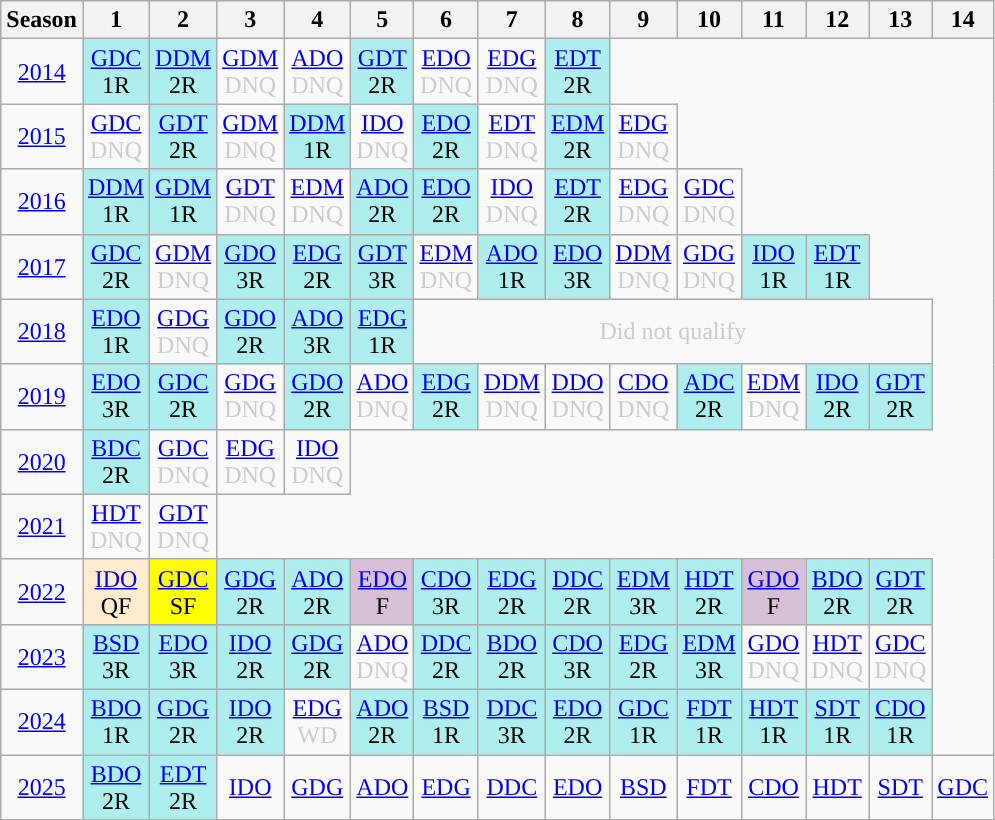<table class="wikitable" style="width:50%; margin:0">
<tr>
<th>Season</th>
<th>1</th>
<th>2</th>
<th>3</th>
<th>4</th>
<th>5</th>
<th>6</th>
<th>7</th>
<th>8</th>
<th>9</th>
<th>10</th>
<th>11</th>
<th>12</th>
<th>13</th>
<th>14</th>
</tr>
<tr>
<td style="text-align:center;"background:#efefef;"><a href='#'>2014</a></td>
<td style="text-align:center; background:#afeeee;"><a href='#'>GDC</a><br>1R</td>
<td style="text-align:center; background:#afeeee;"><a href='#'>DDM</a><br>2R</td>
<td style="text-align:center; color:#ccc;"><a href='#'>GDM</a><br>DNQ</td>
<td style="text-align:center; color:#ccc;"><a href='#'>ADO</a><br>DNQ</td>
<td style="text-align:center; background:#afeeee;"><a href='#'>GDT</a><br>2R</td>
<td style="text-align:center; color:#ccc;"><a href='#'>EDO</a><br>DNQ</td>
<td style="text-align:center; color:#ccc;"><a href='#'>EDG</a><br>DNQ</td>
<td style="text-align:center; background:#afeeee;"><a href='#'>EDT</a><br>2R</td>
</tr>
<tr>
<td style="text-align:center;"background:#efefef;"><a href='#'>2015</a></td>
<td style="text-align:center; color:#ccc;"><a href='#'>GDC</a><br>DNQ</td>
<td style="text-align:center; background:#afeeee;"><a href='#'>GDT</a><br>2R</td>
<td style="text-align:center; color:#ccc;"><a href='#'>GDM</a><br>DNQ</td>
<td style="text-align:center; background:#afeeee;"><a href='#'>DDM</a><br>1R</td>
<td style="text-align:center; color:#ccc;"><a href='#'>IDO</a><br>DNQ</td>
<td style="text-align:center; background:#afeeee;"><a href='#'>EDO</a><br>2R</td>
<td style="text-align:center; color:#ccc;"><a href='#'>EDT</a><br>DNQ</td>
<td style="text-align:center; background:#afeeee;"><a href='#'>EDM</a><br>2R</td>
<td style="text-align:center; color:#ccc;"><a href='#'>EDG</a><br>DNQ</td>
</tr>
<tr>
<td style="text-align:center;"background:#efefef;"><a href='#'>2016</a></td>
<td style="text-align:center; background:#afeeee;"><a href='#'>DDM</a><br>1R</td>
<td style="text-align:center; background:#afeeee;"><a href='#'>GDM</a><br>1R</td>
<td style="text-align:center; color:#ccc;"><a href='#'>GDT</a><br>DNQ</td>
<td style="text-align:center; color:#ccc;"><a href='#'>EDM</a><br>DNQ</td>
<td style="text-align:center; background:#afeeee;"><a href='#'>ADO</a><br>2R</td>
<td style="text-align:center; background:#afeeee;"><a href='#'>EDO</a><br>2R</td>
<td style="text-align:center; color:#ccc;"><a href='#'>IDO</a><br>DNQ</td>
<td style="text-align:center; background:#afeeee;"><a href='#'>EDT</a><br>2R</td>
<td style="text-align:center; color:#ccc;"><a href='#'>EDG</a><br>DNQ</td>
<td style="text-align:center; color:#ccc;"><a href='#'>GDC</a><br>DNQ</td>
</tr>
<tr>
<td style="text-align:center;"background:#efefef;"><a href='#'>2017</a></td>
<td style="text-align:center; background:#afeeee;"><a href='#'>GDC</a><br>2R</td>
<td style="text-align:center; color:#ccc;"><a href='#'>GDM</a><br>DNQ</td>
<td style="text-align:center; background:#afeeee;"><a href='#'>GDO</a><br>3R</td>
<td style="text-align:center; background:#afeeee;"><a href='#'>EDG</a><br>2R</td>
<td style="text-align:center; background:#afeeee;"><a href='#'>GDT</a><br>3R</td>
<td style="text-align:center; color:#ccc;"><a href='#'>EDM</a><br>DNQ</td>
<td style="text-align:center; background:#afeeee;"><a href='#'>ADO</a><br>1R</td>
<td style="text-align:center; background:#afeeee;"><a href='#'>EDO</a><br>3R</td>
<td style="text-align:center; color:#ccc;"><a href='#'>DDM</a><br>DNQ</td>
<td style="text-align:center; color:#ccc;"><a href='#'>GDG</a><br>DNQ</td>
<td style="text-align:center; background:#afeeee;"><a href='#'>IDO</a><br>1R</td>
<td style="text-align:center; background:#afeeee;"><a href='#'>EDT</a><br>1R</td>
</tr>
<tr>
<td style="text-align:center;"background:#efefef;"><a href='#'>2018</a></td>
<td style="text-align:center; background:#afeeee;"><a href='#'>EDO</a><br>1R</td>
<td style="text-align:center; color:#ccc;"><a href='#'>GDG</a><br>DNQ</td>
<td style="text-align:center; background:#afeeee;"><a href='#'>GDO</a><br>2R</td>
<td style="text-align:center; background:#afeeee;"><a href='#'>ADO</a><br>3R</td>
<td style="text-align:center; background:#afeeee;"><a href='#'>EDG</a><br>1R</td>
<td colspan="8" style="text-align:center; color:#ccc;">Did not qualify</td>
</tr>
<tr>
<td style="text-align:center;"background:#efefef;"><a href='#'>2019</a></td>
<td style="text-align:center; background:#afeeee;"><a href='#'>EDO</a><br>3R</td>
<td style="text-align:center; background:#afeeee;"><a href='#'>GDC</a><br>2R</td>
<td style="text-align:center; color:#ccc;"><a href='#'>GDG</a><br>DNQ</td>
<td style="text-align:center; background:#afeeee;"><a href='#'>GDO</a><br>2R</td>
<td style="text-align:center; color:#ccc;"><a href='#'>ADO</a><br>DNQ</td>
<td style="text-align:center; background:#afeeee;"><a href='#'>EDG</a><br>2R</td>
<td style="text-align:center; color:#ccc;"><a href='#'>DDM</a><br>DNQ</td>
<td style="text-align:center; color:#ccc;"><a href='#'>DDO</a><br>DNQ</td>
<td style="text-align:center; color:#ccc;"><a href='#'>CDO</a><br>DNQ</td>
<td style="text-align:center; background:#afeeee;"><a href='#'>ADC</a><br>2R</td>
<td style="text-align:center; color:#ccc;"><a href='#'>EDM</a><br>DNQ</td>
<td style="text-align:center; background:#afeeee;"><a href='#'>IDO</a><br>2R</td>
<td style="text-align:center; background:#afeeee;"><a href='#'>GDT</a><br>2R</td>
</tr>
<tr>
<td style="text-align:center;"background:#efefef;"><a href='#'>2020</a></td>
<td style="text-align:center; background:#afeeee;"><a href='#'>BDC</a><br>2R</td>
<td style="text-align:center; color:#ccc;"><a href='#'>GDC</a><br>DNQ</td>
<td style="text-align:center; color:#ccc;"><a href='#'>EDG</a><br>DNQ</td>
<td style="text-align:center; color:#ccc;"><a href='#'>IDO</a><br>DNQ</td>
</tr>
<tr>
<td style="text-align:center;"background:#efefef;"><a href='#'>2021</a></td>
<td style="text-align:center; color:#ccc;"><a href='#'>HDT</a><br>DNQ</td>
<td style="text-align:center; color:#ccc;"><a href='#'>GDT</a><br>DNQ</td>
</tr>
<tr>
<td style="text-align:center;"background:#efefef;"><a href='#'>2022</a></td>
<td style="text-align:center; background:#ffebcd;"><a href='#'>IDO</a><br>QF</td>
<td style="text-align:center; background:yellow;"><a href='#'>GDC</a><br>SF</td>
<td style="text-align:center; background:#afeeee;"><a href='#'>GDG</a><br>2R</td>
<td style="text-align:center; background:#afeeee;"><a href='#'>ADO</a><br>2R</td>
<td style="text-align:center; background:thistle;"><a href='#'>EDO</a><br>F</td>
<td style="text-align:center; background:#afeeee;"><a href='#'>CDO</a><br>3R</td>
<td style="text-align:center; background:#afeeee;"><a href='#'>EDG</a><br>2R</td>
<td style="text-align:center; background:#afeeee;"><a href='#'>DDC</a><br>2R</td>
<td style="text-align:center; background:#afeeee;"><a href='#'>EDM</a><br>3R</td>
<td style="text-align:center; background:#afeeee;"><a href='#'>HDT</a><br>2R</td>
<td style="text-align:center; background:thistle;"><a href='#'>GDO</a><br>F</td>
<td style="text-align:center; background:#afeeee;"><a href='#'>BDO</a><br>2R</td>
<td style="text-align:center; background:#afeeee;"><a href='#'>GDT</a><br>2R</td>
</tr>
<tr>
<td style="text-align:center;"background:#efefef;"><a href='#'>2023</a></td>
<td style="text-align:center; background:#afeeee;"><a href='#'>BSD</a><br>3R</td>
<td style="text-align:center; background:#afeeee;"><a href='#'>EDO</a><br>3R</td>
<td style="text-align:center; background:#afeeee"><a href='#'>IDO</a><br>2R</td>
<td style="text-align:center; background:#afeeee;"><a href='#'>GDG</a><br>2R</td>
<td style="text-align:center; color:#ccc;"><a href='#'>ADO</a><br>DNQ</td>
<td style="text-align:center; background:#afeeee;"><a href='#'>DDC</a><br>2R</td>
<td style="text-align:center; background:#afeeee;"><a href='#'>BDO</a><br>2R</td>
<td style="text-align:center; background:#afeeee;"><a href='#'>CDO</a><br>3R</td>
<td style="text-align:center; background:#afeeee;"><a href='#'>EDG</a><br>2R</td>
<td style="text-align:center; background:#afeeee;"><a href='#'>EDM</a><br>3R</td>
<td style="text-align:center; color:#ccc;"><a href='#'>GDO</a><br>DNQ</td>
<td style="text-align:center; color:#ccc;"><a href='#'>HDT</a><br>DNQ</td>
<td style="text-align:center; color:#ccc;"><a href='#'>GDC</a><br>DNQ</td>
</tr>
<tr>
<td style="text-align:center;"background:#efefef;"><a href='#'>2024</a></td>
<td style="text-align:center; background:#afeeee;"><a href='#'>BDO</a><br>1R</td>
<td style="text-align:center; background:#afeeee;"><a href='#'>GDG</a><br>2R</td>
<td style="text-align:center; background:#afeeee;"><a href='#'>IDO</a><br>2R</td>
<td style="text-align:center; color:#ccc;"><a href='#'>EDG</a><br>WD</td>
<td style="text-align:center; background:#afeeee;"><a href='#'>ADO</a><br>2R</td>
<td style="text-align:center; background:#afeeee;"><a href='#'>BSD</a><br>1R</td>
<td style="text-align:center; background:#afeeee;"><a href='#'>DDC</a><br>3R</td>
<td style="text-align:center; background:#afeeee;"><a href='#'>EDO</a><br>2R</td>
<td style="text-align:center; background:#afeeee;"><a href='#'>GDC</a><br>1R</td>
<td style="text-align:center; background:#afeeee;"><a href='#'>FDT</a><br>1R</td>
<td style="text-align:center; background:#afeeee;"><a href='#'>HDT</a><br>1R</td>
<td style="text-align:center; background:#afeeee;"><a href='#'>SDT</a><br>1R</td>
<td style="text-align:center; background:#afeeee;"><a href='#'>CDO</a><br>1R</td>
</tr>
<tr>
<td style="text-align:center;"background:#efefef;"><a href='#'>2025</a></td>
<td style="text-align:center; background:#afeeee;"><a href='#'>BDO</a><br>2R</td>
<td style="text-align:center; background:#afeeee;"><a href='#'>EDT</a><br>2R</td>
<td style="text-align:center; color:#ccc;"><a href='#'>IDO</a><br></td>
<td style="text-align:center; color:#ccc;"><a href='#'>GDG</a><br></td>
<td style="text-align:center; color:#ccc;"><a href='#'>ADO</a><br></td>
<td style="text-align:center; color:#ccc;"><a href='#'>EDG</a><br></td>
<td style="text-align:center; color:#ccc;"><a href='#'>DDC</a><br></td>
<td style="text-align:center; color:#ccc;"><a href='#'>EDO</a><br></td>
<td style="text-align:center; color:#ccc;"><a href='#'>BSD</a><br></td>
<td style="text-align:center; color:#ccc;"><a href='#'>FDT</a><br></td>
<td style="text-align:center; color:#ccc;"><a href='#'>CDO</a><br></td>
<td style="text-align:center; color:#ccc;"><a href='#'>HDT</a><br></td>
<td style="text-align:center; color:#ccc;"><a href='#'>SDT</a><br></td>
<td style="text-align:center; color:#ccc;"><a href='#'>GDC</a><br></td>
</tr>
<tr>
</tr>
</table>
